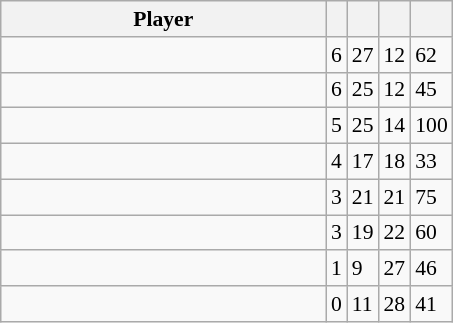<table class="wikitable" style=font-size:90%>
<tr>
<th>Player</th>
<th></th>
<th></th>
<th></th>
<th></th>
</tr>
<tr>
<td width="210"><strong></strong></td>
<td>6</td>
<td>27</td>
<td>12</td>
<td>62</td>
</tr>
<tr>
<td><strong></strong></td>
<td>6</td>
<td>25</td>
<td>12</td>
<td>45</td>
</tr>
<tr>
<td><strong></strong></td>
<td>5</td>
<td>25</td>
<td>14</td>
<td>100</td>
</tr>
<tr>
<td></td>
<td>4</td>
<td>17</td>
<td>18</td>
<td>33</td>
</tr>
<tr>
<td></td>
<td>3</td>
<td>21</td>
<td>21</td>
<td>75</td>
</tr>
<tr>
<td></td>
<td>3</td>
<td>19</td>
<td>22</td>
<td>60</td>
</tr>
<tr>
<td></td>
<td>1</td>
<td>9</td>
<td>27</td>
<td>46</td>
</tr>
<tr>
<td></td>
<td>0</td>
<td>11</td>
<td>28</td>
<td>41</td>
</tr>
</table>
